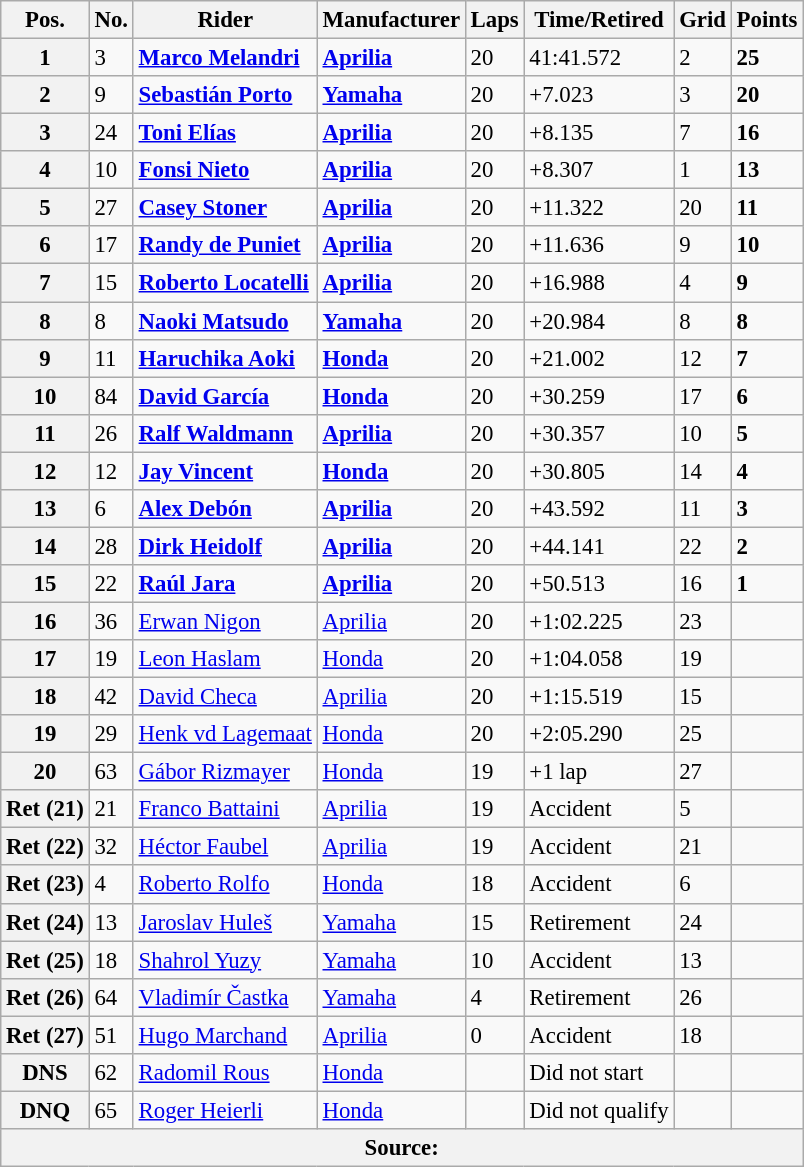<table class="wikitable" style="font-size: 95%;">
<tr>
<th>Pos.</th>
<th>No.</th>
<th>Rider</th>
<th>Manufacturer</th>
<th>Laps</th>
<th>Time/Retired</th>
<th>Grid</th>
<th>Points</th>
</tr>
<tr>
<th>1</th>
<td>3</td>
<td> <strong><a href='#'>Marco Melandri</a></strong></td>
<td><strong><a href='#'>Aprilia</a></strong></td>
<td>20</td>
<td>41:41.572</td>
<td>2</td>
<td><strong>25</strong></td>
</tr>
<tr>
<th>2</th>
<td>9</td>
<td> <strong><a href='#'>Sebastián Porto</a></strong></td>
<td><strong><a href='#'>Yamaha</a></strong></td>
<td>20</td>
<td>+7.023</td>
<td>3</td>
<td><strong>20</strong></td>
</tr>
<tr>
<th>3</th>
<td>24</td>
<td> <strong><a href='#'>Toni Elías</a></strong></td>
<td><strong><a href='#'>Aprilia</a></strong></td>
<td>20</td>
<td>+8.135</td>
<td>7</td>
<td><strong>16</strong></td>
</tr>
<tr>
<th>4</th>
<td>10</td>
<td> <strong><a href='#'>Fonsi Nieto</a></strong></td>
<td><strong><a href='#'>Aprilia</a></strong></td>
<td>20</td>
<td>+8.307</td>
<td>1</td>
<td><strong>13</strong></td>
</tr>
<tr>
<th>5</th>
<td>27</td>
<td> <strong><a href='#'>Casey Stoner</a></strong></td>
<td><strong><a href='#'>Aprilia</a></strong></td>
<td>20</td>
<td>+11.322</td>
<td>20</td>
<td><strong>11</strong></td>
</tr>
<tr>
<th>6</th>
<td>17</td>
<td> <strong><a href='#'>Randy de Puniet</a></strong></td>
<td><strong><a href='#'>Aprilia</a></strong></td>
<td>20</td>
<td>+11.636</td>
<td>9</td>
<td><strong>10</strong></td>
</tr>
<tr>
<th>7</th>
<td>15</td>
<td> <strong><a href='#'>Roberto Locatelli</a></strong></td>
<td><strong><a href='#'>Aprilia</a></strong></td>
<td>20</td>
<td>+16.988</td>
<td>4</td>
<td><strong>9</strong></td>
</tr>
<tr>
<th>8</th>
<td>8</td>
<td> <strong><a href='#'>Naoki Matsudo</a></strong></td>
<td><strong><a href='#'>Yamaha</a></strong></td>
<td>20</td>
<td>+20.984</td>
<td>8</td>
<td><strong>8</strong></td>
</tr>
<tr>
<th>9</th>
<td>11</td>
<td> <strong><a href='#'>Haruchika Aoki</a></strong></td>
<td><strong><a href='#'>Honda</a></strong></td>
<td>20</td>
<td>+21.002</td>
<td>12</td>
<td><strong>7</strong></td>
</tr>
<tr>
<th>10</th>
<td>84</td>
<td> <strong><a href='#'>David García</a></strong></td>
<td><strong><a href='#'>Honda</a></strong></td>
<td>20</td>
<td>+30.259</td>
<td>17</td>
<td><strong>6</strong></td>
</tr>
<tr>
<th>11</th>
<td>26</td>
<td> <strong><a href='#'>Ralf Waldmann</a></strong></td>
<td><strong><a href='#'>Aprilia</a></strong></td>
<td>20</td>
<td>+30.357</td>
<td>10</td>
<td><strong>5</strong></td>
</tr>
<tr>
<th>12</th>
<td>12</td>
<td> <strong><a href='#'>Jay Vincent</a></strong></td>
<td><strong><a href='#'>Honda</a></strong></td>
<td>20</td>
<td>+30.805</td>
<td>14</td>
<td><strong>4</strong></td>
</tr>
<tr>
<th>13</th>
<td>6</td>
<td> <strong><a href='#'>Alex Debón</a></strong></td>
<td><strong><a href='#'>Aprilia</a></strong></td>
<td>20</td>
<td>+43.592</td>
<td>11</td>
<td><strong>3</strong></td>
</tr>
<tr>
<th>14</th>
<td>28</td>
<td> <strong><a href='#'>Dirk Heidolf</a></strong></td>
<td><strong><a href='#'>Aprilia</a></strong></td>
<td>20</td>
<td>+44.141</td>
<td>22</td>
<td><strong>2</strong></td>
</tr>
<tr>
<th>15</th>
<td>22</td>
<td> <strong><a href='#'>Raúl Jara</a></strong></td>
<td><strong><a href='#'>Aprilia</a></strong></td>
<td>20</td>
<td>+50.513</td>
<td>16</td>
<td><strong>1</strong></td>
</tr>
<tr>
<th>16</th>
<td>36</td>
<td> <a href='#'>Erwan Nigon</a></td>
<td><a href='#'>Aprilia</a></td>
<td>20</td>
<td>+1:02.225</td>
<td>23</td>
<td></td>
</tr>
<tr>
<th>17</th>
<td>19</td>
<td> <a href='#'>Leon Haslam</a></td>
<td><a href='#'>Honda</a></td>
<td>20</td>
<td>+1:04.058</td>
<td>19</td>
<td></td>
</tr>
<tr>
<th>18</th>
<td>42</td>
<td> <a href='#'>David Checa</a></td>
<td><a href='#'>Aprilia</a></td>
<td>20</td>
<td>+1:15.519</td>
<td>15</td>
<td></td>
</tr>
<tr>
<th>19</th>
<td>29</td>
<td> <a href='#'>Henk vd Lagemaat</a></td>
<td><a href='#'>Honda</a></td>
<td>20</td>
<td>+2:05.290</td>
<td>25</td>
<td></td>
</tr>
<tr>
<th>20</th>
<td>63</td>
<td> <a href='#'>Gábor Rizmayer</a></td>
<td><a href='#'>Honda</a></td>
<td>19</td>
<td>+1 lap</td>
<td>27</td>
<td></td>
</tr>
<tr>
<th>Ret (21)</th>
<td>21</td>
<td> <a href='#'>Franco Battaini</a></td>
<td><a href='#'>Aprilia</a></td>
<td>19</td>
<td>Accident</td>
<td>5</td>
<td></td>
</tr>
<tr>
<th>Ret (22)</th>
<td>32</td>
<td> <a href='#'>Héctor Faubel</a></td>
<td><a href='#'>Aprilia</a></td>
<td>19</td>
<td>Accident</td>
<td>21</td>
<td></td>
</tr>
<tr>
<th>Ret (23)</th>
<td>4</td>
<td> <a href='#'>Roberto Rolfo</a></td>
<td><a href='#'>Honda</a></td>
<td>18</td>
<td>Accident</td>
<td>6</td>
<td></td>
</tr>
<tr>
<th>Ret (24)</th>
<td>13</td>
<td> <a href='#'>Jaroslav Huleš</a></td>
<td><a href='#'>Yamaha</a></td>
<td>15</td>
<td>Retirement</td>
<td>24</td>
<td></td>
</tr>
<tr>
<th>Ret (25)</th>
<td>18</td>
<td> <a href='#'>Shahrol Yuzy</a></td>
<td><a href='#'>Yamaha</a></td>
<td>10</td>
<td>Accident</td>
<td>13</td>
<td></td>
</tr>
<tr>
<th>Ret (26)</th>
<td>64</td>
<td> <a href='#'>Vladimír Častka</a></td>
<td><a href='#'>Yamaha</a></td>
<td>4</td>
<td>Retirement</td>
<td>26</td>
<td></td>
</tr>
<tr>
<th>Ret (27)</th>
<td>51</td>
<td> <a href='#'>Hugo Marchand</a></td>
<td><a href='#'>Aprilia</a></td>
<td>0</td>
<td>Accident</td>
<td>18</td>
<td></td>
</tr>
<tr>
<th>DNS</th>
<td>62</td>
<td> <a href='#'>Radomil Rous</a></td>
<td><a href='#'>Honda</a></td>
<td></td>
<td>Did not start</td>
<td></td>
<td></td>
</tr>
<tr>
<th>DNQ</th>
<td>65</td>
<td> <a href='#'>Roger Heierli</a></td>
<td><a href='#'>Honda</a></td>
<td></td>
<td>Did not qualify</td>
<td></td>
<td></td>
</tr>
<tr>
<th colspan=8>Source:</th>
</tr>
</table>
